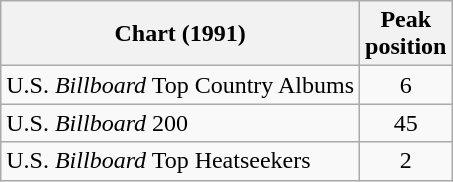<table class="wikitable">
<tr>
<th>Chart (1991)</th>
<th>Peak<br>position</th>
</tr>
<tr>
<td>U.S. <em>Billboard</em> Top Country Albums</td>
<td align="center">6</td>
</tr>
<tr>
<td>U.S. <em>Billboard</em> 200</td>
<td align="center">45</td>
</tr>
<tr>
<td>U.S. <em>Billboard</em> Top Heatseekers</td>
<td align="center">2</td>
</tr>
</table>
